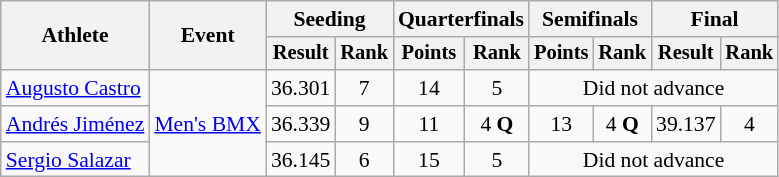<table class=wikitable style="font-size:90%">
<tr>
<th rowspan="2">Athlete</th>
<th rowspan="2">Event</th>
<th colspan="2">Seeding</th>
<th colspan="2">Quarterfinals</th>
<th colspan="2">Semifinals</th>
<th colspan="2">Final</th>
</tr>
<tr style="font-size:95%">
<th>Result</th>
<th>Rank</th>
<th>Points</th>
<th>Rank</th>
<th>Points</th>
<th>Rank</th>
<th>Result</th>
<th>Rank</th>
</tr>
<tr align=center>
<td align=left><a href='#'>Augusto Castro</a></td>
<td align=left rowspan=3><a href='#'>Men's BMX</a></td>
<td>36.301</td>
<td>7</td>
<td>14</td>
<td>5</td>
<td colspan=4>Did not advance</td>
</tr>
<tr align=center>
<td align=left><a href='#'>Andrés Jiménez</a></td>
<td>36.339</td>
<td>9</td>
<td>11</td>
<td>4 <strong>Q</strong></td>
<td>13</td>
<td>4 <strong>Q</strong></td>
<td>39.137</td>
<td>4</td>
</tr>
<tr align=center>
<td align=left><a href='#'>Sergio Salazar</a></td>
<td>36.145</td>
<td>6</td>
<td>15</td>
<td>5</td>
<td colspan=4>Did not advance</td>
</tr>
</table>
